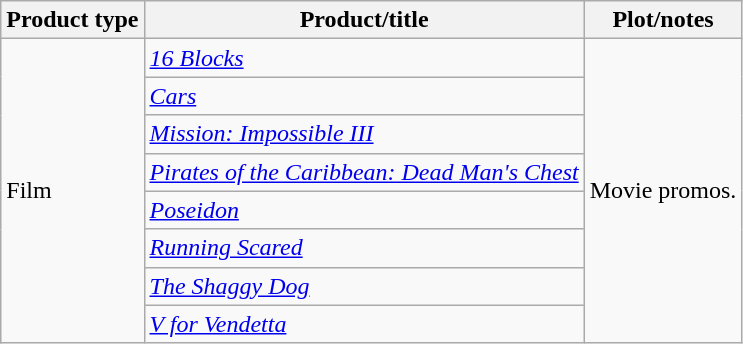<table class="wikitable">
<tr>
<th>Product type</th>
<th>Product/title</th>
<th>Plot/notes</th>
</tr>
<tr>
<td rowspan="8">Film</td>
<td><em><a href='#'>16 Blocks</a></em></td>
<td rowspan="8">Movie promos.</td>
</tr>
<tr>
<td><em><a href='#'>Cars</a></em></td>
</tr>
<tr>
<td><em><a href='#'>Mission: Impossible III</a></em></td>
</tr>
<tr>
<td><em><a href='#'>Pirates of the Caribbean: Dead Man's Chest</a></em></td>
</tr>
<tr>
<td><em><a href='#'>Poseidon</a></em></td>
</tr>
<tr>
<td><em><a href='#'>Running Scared</a></em></td>
</tr>
<tr>
<td><em><a href='#'>The Shaggy Dog</a></em></td>
</tr>
<tr>
<td><em><a href='#'>V for Vendetta</a></em></td>
</tr>
</table>
